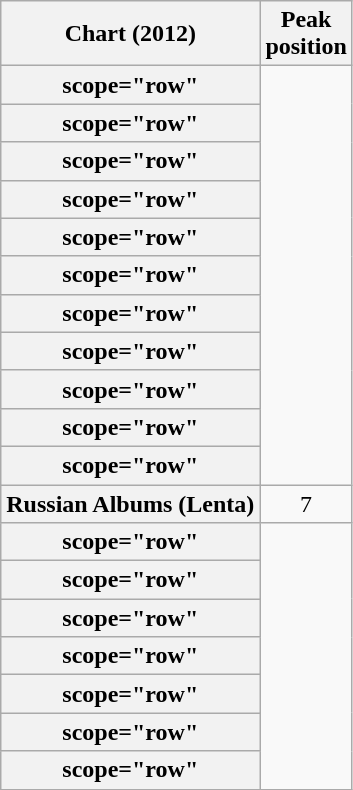<table class="wikitable plainrowheaders sortable" style="text-align:center;">
<tr>
<th scope="col">Chart (2012)</th>
<th scope="col">Peak<br>position</th>
</tr>
<tr>
<th>scope="row"</th>
</tr>
<tr>
<th>scope="row"</th>
</tr>
<tr>
<th>scope="row"</th>
</tr>
<tr>
<th>scope="row"</th>
</tr>
<tr>
<th>scope="row"</th>
</tr>
<tr>
<th>scope="row"</th>
</tr>
<tr>
<th>scope="row"</th>
</tr>
<tr>
<th>scope="row"</th>
</tr>
<tr>
<th>scope="row"</th>
</tr>
<tr>
<th>scope="row"</th>
</tr>
<tr>
<th>scope="row"</th>
</tr>
<tr>
<th scope="row">Russian Albums (Lenta)</th>
<td style="text-align:center;">7</td>
</tr>
<tr>
<th>scope="row"</th>
</tr>
<tr>
<th>scope="row"</th>
</tr>
<tr>
<th>scope="row"</th>
</tr>
<tr>
<th>scope="row"</th>
</tr>
<tr>
<th>scope="row"</th>
</tr>
<tr>
<th>scope="row"</th>
</tr>
<tr>
<th>scope="row"</th>
</tr>
</table>
